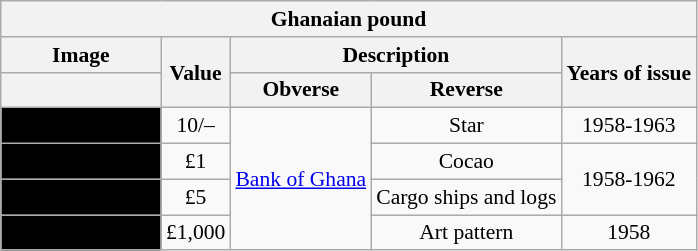<table class="wikitable" style="font-size: 90%; style="width:100%; text-align: center">
<tr>
<th colspan=7>Ghanaian pound<br></th>
</tr>
<tr>
<th rowspan=1>Image</th>
<th rowspan=2>Value</th>
<th colspan=2>Description</th>
<th rowspan=2>Years of issue</th>
</tr>
<tr>
<th></th>
<th>Obverse</th>
<th>Reverse</th>
</tr>
<tr>
<td style="width:10px" align="center" bgcolor="#000000"></td>
<td align="center">10/–</td>
<td align="center" rowspan=4><a href='#'>Bank of Ghana</a></td>
<td align="center">Star</td>
<td align="center">1958-1963</td>
</tr>
<tr>
<td style="width:100px" align="center" bgcolor="#000000"></td>
<td align="center">£1</td>
<td align="center">Cocao</td>
<td align="center" rowspan=2>1958-1962</td>
</tr>
<tr>
<td style="width:100px" align="center" bgcolor="#000000"></td>
<td align="center">£5</td>
<td align="center">Cargo ships and logs</td>
</tr>
<tr>
<td style="width:100px" align="center" bgcolor="#000000"></td>
<td align="center">£1,000<br></td>
<td align="center">Art pattern</td>
<td align="center">1958</td>
</tr>
</table>
